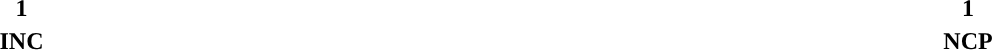<table style="width:100%; text-align:center;">
<tr>
<td style="background:"><strong>1</strong></td>
<td style="background:"><strong>1</strong></td>
</tr>
<tr>
<td><span><strong>INC</strong></span></td>
<td><span><strong>NCP</strong></span></td>
</tr>
</table>
